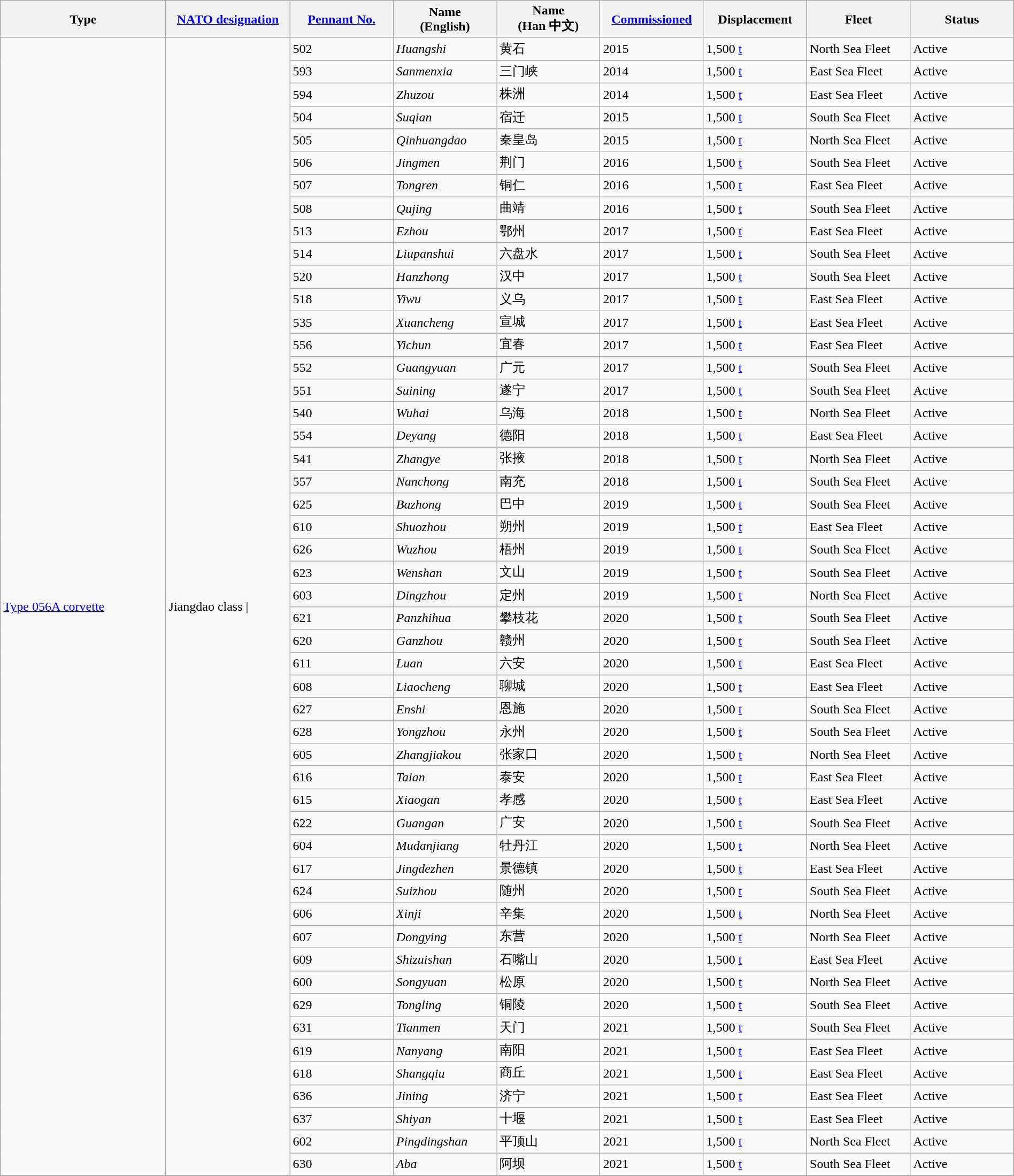<table class="wikitable sortable"  style="margin:auto; width:100%;">
<tr>
<th style="text-align:center; width:16%;">Type</th>
<th style="text-align:center; width:12%;"><a href='#'>NATO designation</a></th>
<th style="text-align:center; width:10%;"><a href='#'>Pennant No.</a></th>
<th style="text-align:center; width:10%;">Name<br>(English)</th>
<th style="text-align:center; width:10%;">Name<br>(Han 中文)</th>
<th style="text-align:center; width:10%;"><a href='#'>Commissioned</a></th>
<th style="text-align:center; width:10%;">Displacement</th>
<th style="text-align:center; width:10%;">Fleet</th>
<th style="text-align:center; width:10%;">Status</th>
</tr>
<tr>
<td rowspan="50"><a href='#'>Type 056A corvette</a></td>
<td rowspan="50">Jiangdao class |</td>
<td>502</td>
<td><em>Huangshi</em></td>
<td>黄石</td>
<td>2015</td>
<td>1,500 <a href='#'>t</a></td>
<td>North Sea Fleet</td>
<td><span>Active</span></td>
</tr>
<tr>
<td>593</td>
<td><em>Sanmenxia</em></td>
<td>三门峡</td>
<td>2014</td>
<td>1,500 <a href='#'>t</a></td>
<td>East Sea Fleet</td>
<td><span>Active</span></td>
</tr>
<tr>
<td>594</td>
<td><em>Zhuzou</em></td>
<td>株洲</td>
<td>2014</td>
<td>1,500 <a href='#'>t</a></td>
<td>East Sea Fleet</td>
<td><span>Active</span></td>
</tr>
<tr>
<td>504</td>
<td><em>Suqian</em></td>
<td>宿迁</td>
<td>2015</td>
<td>1,500 <a href='#'>t</a></td>
<td>South Sea Fleet</td>
<td><span>Active</span></td>
</tr>
<tr>
<td>505</td>
<td><em>Qinhuangdao</em></td>
<td>秦皇岛</td>
<td>2015</td>
<td>1,500 <a href='#'>t</a></td>
<td>North Sea Fleet</td>
<td><span>Active</span></td>
</tr>
<tr>
<td>506</td>
<td><em>Jingmen</em></td>
<td>荆门</td>
<td>2016</td>
<td>1,500 <a href='#'>t</a></td>
<td>South Sea Fleet</td>
<td><span>Active</span></td>
</tr>
<tr>
<td>507</td>
<td><em>Tongren</em></td>
<td>铜仁</td>
<td>2016</td>
<td>1,500 <a href='#'>t</a></td>
<td>East Sea Fleet</td>
<td><span>Active</span></td>
</tr>
<tr>
<td>508</td>
<td><em>Qujing</em></td>
<td>曲靖</td>
<td>2016</td>
<td>1,500 <a href='#'>t</a></td>
<td>South Sea Fleet</td>
<td><span>Active</span></td>
</tr>
<tr>
<td>513</td>
<td><em>Ezhou</em></td>
<td>鄂州</td>
<td>2017</td>
<td>1,500 <a href='#'>t</a></td>
<td>East Sea Fleet</td>
<td><span>Active</span></td>
</tr>
<tr>
<td>514</td>
<td><em>Liupanshui</em></td>
<td>六盘水</td>
<td>2017</td>
<td>1,500 <a href='#'>t</a></td>
<td>South Sea Fleet</td>
<td><span>Active</span></td>
</tr>
<tr>
<td>520</td>
<td><em>Hanzhong</em></td>
<td>汉中</td>
<td>2017</td>
<td>1,500 <a href='#'>t</a></td>
<td>South Sea Fleet</td>
<td><span>Active</span></td>
</tr>
<tr>
<td>518</td>
<td><em>Yiwu</em></td>
<td>义乌</td>
<td>2017</td>
<td>1,500 <a href='#'>t</a></td>
<td>East Sea Fleet</td>
<td><span>Active</span></td>
</tr>
<tr>
<td>535</td>
<td><em>Xuancheng</em></td>
<td>宣城</td>
<td>2017</td>
<td>1,500 <a href='#'>t</a></td>
<td>East Sea Fleet</td>
<td><span>Active</span></td>
</tr>
<tr>
<td>556</td>
<td><em>Yichun</em></td>
<td>宜春</td>
<td>2017</td>
<td>1,500 <a href='#'>t</a></td>
<td>East Sea Fleet</td>
<td><span>Active</span></td>
</tr>
<tr>
<td>552</td>
<td><em>Guangyuan</em></td>
<td>广元</td>
<td>2017</td>
<td>1,500 <a href='#'>t</a></td>
<td>South Sea Fleet</td>
<td><span>Active</span></td>
</tr>
<tr>
<td>551</td>
<td><em>Suining</em></td>
<td>遂宁</td>
<td>2017</td>
<td>1,500 <a href='#'>t</a></td>
<td>South Sea Fleet</td>
<td><span>Active</span></td>
</tr>
<tr>
<td>540</td>
<td><em>Wuhai</em></td>
<td>乌海</td>
<td>2018</td>
<td>1,500 <a href='#'>t</a></td>
<td>North Sea Fleet</td>
<td><span>Active</span></td>
</tr>
<tr>
<td>554</td>
<td><em>Deyang</em></td>
<td>德阳</td>
<td>2018</td>
<td>1,500 <a href='#'>t</a></td>
<td>East Sea Fleet</td>
<td><span>Active</span></td>
</tr>
<tr>
<td>541</td>
<td><em>Zhangye</em></td>
<td>张掖</td>
<td>2018</td>
<td>1,500 <a href='#'>t</a></td>
<td>North Sea Fleet</td>
<td><span>Active</span></td>
</tr>
<tr>
<td>557</td>
<td><em>Nanchong</em></td>
<td>南充</td>
<td>2018</td>
<td>1,500 <a href='#'>t</a></td>
<td>South Sea Fleet</td>
<td><span>Active</span></td>
</tr>
<tr>
<td>625</td>
<td><em>Bazhong</em></td>
<td>巴中</td>
<td>2019</td>
<td>1,500 <a href='#'>t</a></td>
<td>South Sea Fleet</td>
<td><span>Active</span></td>
</tr>
<tr>
<td>610</td>
<td><em>Shuozhou</em></td>
<td>朔州</td>
<td>2019</td>
<td>1,500 <a href='#'>t</a></td>
<td>East Sea Fleet</td>
<td><span>Active</span></td>
</tr>
<tr>
<td>626</td>
<td><em>Wuzhou</em></td>
<td>梧州</td>
<td>2019</td>
<td>1,500 <a href='#'>t</a></td>
<td>South Sea Fleet</td>
<td><span>Active</span></td>
</tr>
<tr>
<td>623</td>
<td><em>Wenshan</em></td>
<td>文山</td>
<td>2019</td>
<td>1,500 <a href='#'>t</a></td>
<td>South Sea Fleet</td>
<td><span>Active</span></td>
</tr>
<tr>
<td>603</td>
<td><em>Dingzhou</em></td>
<td>定州</td>
<td>2019</td>
<td>1,500 <a href='#'>t</a></td>
<td>North Sea Fleet</td>
<td><span>Active</span></td>
</tr>
<tr>
<td>621</td>
<td><em>Panzhihua</em></td>
<td>攀枝花</td>
<td>2020</td>
<td>1,500 <a href='#'>t</a></td>
<td>South Sea Fleet</td>
<td><span>Active</span></td>
</tr>
<tr>
<td>620</td>
<td><em>Ganzhou</em></td>
<td>赣州</td>
<td>2020</td>
<td>1,500 <a href='#'>t</a></td>
<td>South Sea Fleet</td>
<td><span>Active</span></td>
</tr>
<tr>
<td>611</td>
<td><em>Luan</em></td>
<td>六安</td>
<td>2020</td>
<td>1,500 <a href='#'>t</a></td>
<td>East Sea Fleet</td>
<td><span>Active</span></td>
</tr>
<tr>
<td>608</td>
<td><em>Liaocheng</em></td>
<td>聊城</td>
<td>2020</td>
<td>1,500 <a href='#'>t</a></td>
<td>East Sea Fleet</td>
<td><span>Active</span></td>
</tr>
<tr>
<td>627</td>
<td><em>Enshi</em></td>
<td>恩施</td>
<td>2020</td>
<td>1,500 <a href='#'>t</a></td>
<td>South Sea Fleet</td>
<td><span>Active</span></td>
</tr>
<tr>
<td>628</td>
<td><em>Yongzhou</em></td>
<td>永州</td>
<td>2020</td>
<td>1,500 <a href='#'>t</a></td>
<td>South Sea Fleet</td>
<td><span>Active</span></td>
</tr>
<tr>
<td>605</td>
<td><em>Zhangjiakou</em></td>
<td>张家口</td>
<td>2020</td>
<td>1,500 <a href='#'>t</a></td>
<td>North Sea Fleet</td>
<td><span>Active</span></td>
</tr>
<tr>
<td>616</td>
<td><em>Taian</em></td>
<td>泰安</td>
<td>2020</td>
<td>1,500 <a href='#'>t</a></td>
<td>East Sea Fleet</td>
<td><span>Active</span></td>
</tr>
<tr>
<td>615</td>
<td><em>Xiaogan</em></td>
<td>孝感</td>
<td>2020</td>
<td>1,500 <a href='#'>t</a></td>
<td>East Sea Fleet</td>
<td><span>Active</span></td>
</tr>
<tr>
<td>622</td>
<td><em>Guangan</em></td>
<td>广安</td>
<td>2020</td>
<td>1,500 <a href='#'>t</a></td>
<td>South Sea Fleet</td>
<td><span>Active</span></td>
</tr>
<tr>
<td>604</td>
<td><em>Mudanjiang</em></td>
<td>牡丹江</td>
<td>2020</td>
<td>1,500 <a href='#'>t</a></td>
<td>North Sea Fleet</td>
<td><span>Active</span></td>
</tr>
<tr>
<td>617</td>
<td><em>Jingdezhen</em></td>
<td>景德镇</td>
<td>2020</td>
<td>1,500 <a href='#'>t</a></td>
<td>East Sea Fleet</td>
<td><span>Active</span></td>
</tr>
<tr>
<td>624</td>
<td><em>Suizhou</em></td>
<td>随州</td>
<td>2020</td>
<td>1,500 <a href='#'>t</a></td>
<td>South Sea Fleet</td>
<td><span>Active</span></td>
</tr>
<tr>
<td>606</td>
<td><em>Xinji</em></td>
<td>辛集</td>
<td>2020</td>
<td>1,500 <a href='#'>t</a></td>
<td>North Sea Fleet</td>
<td><span>Active</span></td>
</tr>
<tr>
<td>607</td>
<td><em>Dongying</em></td>
<td>东营</td>
<td>2020</td>
<td>1,500 <a href='#'>t</a></td>
<td>North Sea Fleet</td>
<td><span>Active</span></td>
</tr>
<tr>
<td>609</td>
<td><em>Shizuishan</em></td>
<td>石嘴山</td>
<td>2020</td>
<td>1,500 <a href='#'>t</a></td>
<td>East Sea Fleet</td>
<td><span>Active</span></td>
</tr>
<tr>
<td>600</td>
<td><em>Songyuan</em></td>
<td>松原</td>
<td>2020</td>
<td>1,500 <a href='#'>t</a></td>
<td>North Sea Fleet</td>
<td><span>Active</span></td>
</tr>
<tr>
<td>629</td>
<td><em>Tongling</em></td>
<td>铜陵</td>
<td>2020</td>
<td>1,500 <a href='#'>t</a></td>
<td>South Sea Fleet</td>
<td><span>Active</span></td>
</tr>
<tr>
<td>631</td>
<td><em>Tianmen</em></td>
<td>天门</td>
<td>2021</td>
<td>1,500 <a href='#'>t</a></td>
<td>South Sea Fleet</td>
<td><span>Active</span></td>
</tr>
<tr>
<td>619</td>
<td><em>Nanyang</em></td>
<td>南阳</td>
<td>2021</td>
<td>1,500 <a href='#'>t</a></td>
<td>East Sea Fleet</td>
<td><span>Active</span></td>
</tr>
<tr>
<td>618</td>
<td><em>Shangqiu</em></td>
<td>商丘</td>
<td>2021</td>
<td>1,500 <a href='#'>t</a></td>
<td>East Sea Fleet</td>
<td><span>Active</span></td>
</tr>
<tr>
<td>636</td>
<td><em>Jining</em></td>
<td>济宁</td>
<td>2021</td>
<td>1,500 <a href='#'>t</a></td>
<td>East Sea Fleet</td>
<td><span>Active</span></td>
</tr>
<tr>
<td>637</td>
<td><em>Shiyan</em></td>
<td>十堰</td>
<td>2021</td>
<td>1,500 <a href='#'>t</a></td>
<td>East Sea Fleet</td>
<td><span>Active</span></td>
</tr>
<tr>
<td>602</td>
<td><em>Pingdingshan</em></td>
<td>平顶山</td>
<td>2021</td>
<td>1,500 <a href='#'>t</a></td>
<td>North Sea Fleet</td>
<td><span>Active</span></td>
</tr>
<tr>
<td>630</td>
<td><em>Aba</em></td>
<td>阿坝</td>
<td>2021</td>
<td>1,500 <a href='#'>t</a></td>
<td>South Sea Fleet</td>
<td><span>Active</span></td>
</tr>
<tr>
</tr>
</table>
